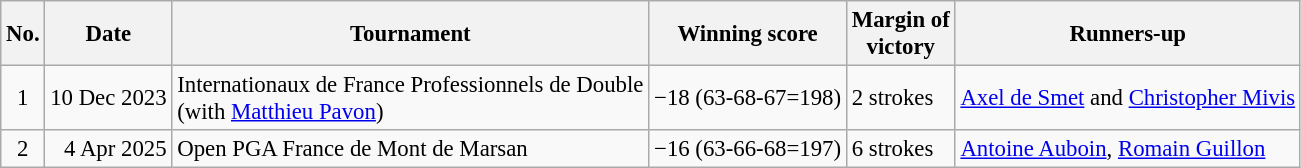<table class="wikitable" style="font-size:95%;">
<tr>
<th>No.</th>
<th>Date</th>
<th>Tournament</th>
<th>Winning score</th>
<th>Margin of<br>victory</th>
<th>Runners-up</th>
</tr>
<tr>
<td align=center>1</td>
<td align=right>10 Dec 2023</td>
<td>Internationaux de France Professionnels de Double<br>(with  <a href='#'>Matthieu Pavon</a>)</td>
<td>−18 (63-68-67=198)</td>
<td>2 strokes</td>
<td> <a href='#'>Axel de Smet</a> and  <a href='#'>Christopher Mivis</a></td>
</tr>
<tr>
<td align=center>2</td>
<td align=right>4 Apr 2025</td>
<td>Open PGA France de Mont de Marsan</td>
<td>−16 (63-66-68=197)</td>
<td>6 strokes</td>
<td> <a href='#'>Antoine Auboin</a>,  <a href='#'>Romain Guillon</a></td>
</tr>
</table>
